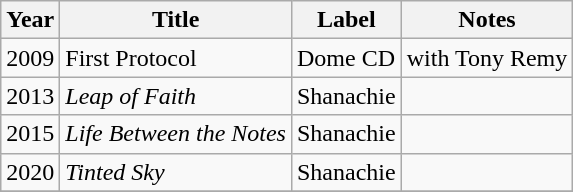<table class="wikitable">
<tr>
<th>Year</th>
<th>Title</th>
<th>Label</th>
<th>Notes</th>
</tr>
<tr>
<td>2009</td>
<td>First Protocol</td>
<td>Dome CD</td>
<td>with Tony Remy</td>
</tr>
<tr>
<td>2013</td>
<td><em>Leap of Faith</em></td>
<td>Shanachie</td>
<td></td>
</tr>
<tr>
<td>2015</td>
<td><em>Life Between the Notes</em></td>
<td>Shanachie</td>
<td></td>
</tr>
<tr>
<td>2020</td>
<td><em>Tinted Sky</em></td>
<td>Shanachie</td>
<td></td>
</tr>
<tr>
</tr>
</table>
